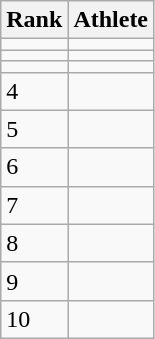<table class="wikitable" style="text-align:left">
<tr>
<th>Rank</th>
<th>Athlete</th>
</tr>
<tr>
<td></td>
<td align="left"></td>
</tr>
<tr>
<td></td>
<td align="left"></td>
</tr>
<tr>
<td></td>
<td align="left"></td>
</tr>
<tr>
<td>4</td>
<td align="left"></td>
</tr>
<tr>
<td>5</td>
<td align="left"></td>
</tr>
<tr>
<td>6</td>
<td align="left"></td>
</tr>
<tr>
<td>7</td>
<td align="left"></td>
</tr>
<tr>
<td>8</td>
<td align="left"></td>
</tr>
<tr>
<td>9</td>
<td align="left"></td>
</tr>
<tr>
<td>10</td>
<td align="left"></td>
</tr>
</table>
